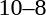<table style="text-align:center">
<tr>
<th width=200></th>
<th width=100></th>
<th width=200></th>
</tr>
<tr>
<td align=right><strong></strong></td>
<td>10–8</td>
<td align=left></td>
</tr>
</table>
